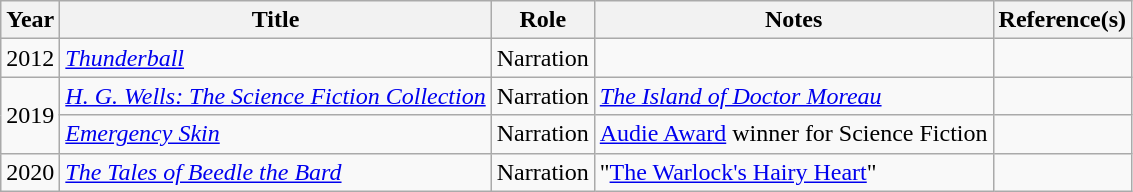<table class="wikitable sortable">
<tr>
<th>Year</th>
<th>Title</th>
<th>Role</th>
<th>Notes</th>
<th class="unsortable">Reference(s)</th>
</tr>
<tr>
<td>2012</td>
<td><em><a href='#'>Thunderball</a></em></td>
<td>Narration</td>
<td></td>
<td></td>
</tr>
<tr>
<td rowspan="2">2019</td>
<td><em><a href='#'>H. G. Wells: The Science Fiction Collection</a></em></td>
<td>Narration</td>
<td><em><a href='#'>The Island of Doctor Moreau</a></em></td>
<td></td>
</tr>
<tr>
<td><em><a href='#'>Emergency Skin</a></em></td>
<td>Narration</td>
<td><a href='#'>Audie Award</a> winner for Science Fiction</td>
<td></td>
</tr>
<tr>
<td>2020</td>
<td data-sort-value="Tales of Beedle the Bard, The"><em><a href='#'>The Tales of Beedle the Bard</a></em></td>
<td>Narration</td>
<td>"<a href='#'>The Warlock's Hairy Heart</a>"</td>
<td></td>
</tr>
</table>
